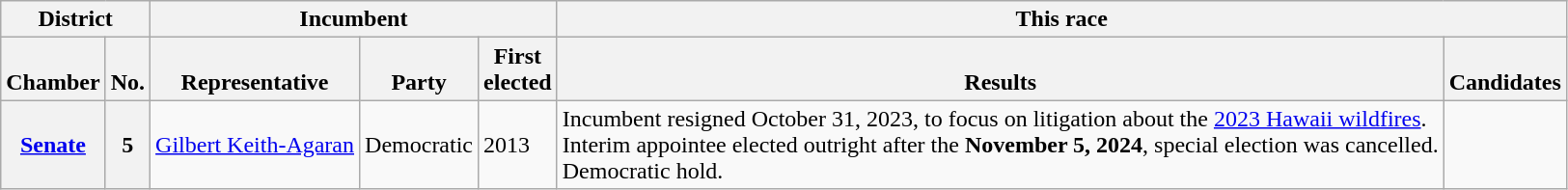<table class="wikitable sortable">
<tr valign=bottom>
<th colspan="2">District</th>
<th colspan="3">Incumbent</th>
<th colspan="2">This race</th>
</tr>
<tr valign=bottom>
<th>Chamber</th>
<th>No.</th>
<th>Representative</th>
<th>Party</th>
<th>First<br>elected</th>
<th>Results</th>
<th>Candidates</th>
</tr>
<tr>
<th><a href='#'>Senate</a></th>
<th>5</th>
<td><a href='#'>Gilbert Keith-Agaran</a></td>
<td>Democratic</td>
<td>2013<br></td>
<td>Incumbent resigned October 31, 2023, to focus on litigation about the <a href='#'>2023 Hawaii wildfires</a>.<br>Interim appointee elected outright after the  <strong>November 5, 2024</strong>, special election was cancelled.<br>Democratic hold.</td>
<td nowrap></td>
</tr>
</table>
